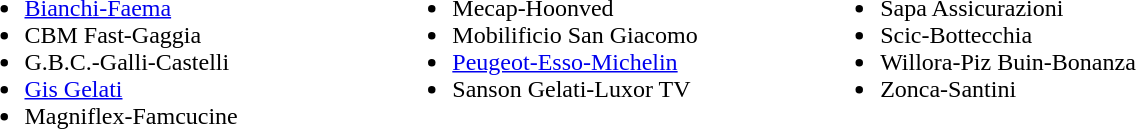<table>
<tr>
<td style="vertical-align:top; width:25%;"><br><ul><li><a href='#'>Bianchi-Faema</a></li><li>CBM Fast-Gaggia</li><li>G.B.C.-Galli-Castelli</li><li><a href='#'>Gis Gelati</a></li><li>Magniflex-Famcucine</li></ul></td>
<td style="vertical-align:top; width:25%;"><br><ul><li>Mecap-Hoonved</li><li>Mobilificio San Giacomo</li><li><a href='#'>Peugeot-Esso-Michelin</a></li><li>Sanson Gelati-Luxor TV</li></ul></td>
<td style="vertical-align:top; width:25%;"><br><ul><li>Sapa Assicurazioni</li><li>Scic-Bottecchia</li><li>Willora-Piz Buin-Bonanza</li><li>Zonca-Santini</li></ul></td>
</tr>
</table>
